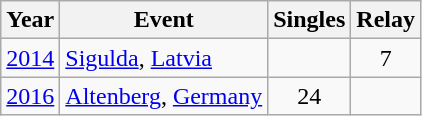<table class="wikitable sortable" style="text-align:center;">
<tr>
<th>Year</th>
<th>Event</th>
<th>Singles</th>
<th>Relay</th>
</tr>
<tr>
<td><a href='#'>2014</a></td>
<td style="text-align:left;"> <a href='#'>Sigulda</a>, <a href='#'>Latvia</a></td>
<td></td>
<td>7</td>
</tr>
<tr>
<td><a href='#'>2016</a></td>
<td style="text-align:left;"> <a href='#'>Altenberg</a>, <a href='#'>Germany</a></td>
<td>24</td>
<td></td>
</tr>
</table>
